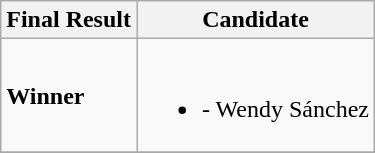<table class="wikitable">
<tr>
<th>Final Result</th>
<th>Candidate</th>
</tr>
<tr>
<td><strong>Winner</strong></td>
<td><br><ul><li><strong></strong> - Wendy Sánchez</li></ul></td>
</tr>
<tr>
</tr>
</table>
